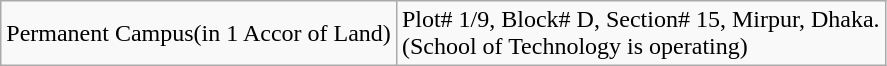<table class="wikitable">
<tr>
<td>Permanent Campus(in 1 Accor of Land)</td>
<td>Plot# 1/9, Block# D, Section# 15, Mirpur, Dhaka.<br>(School of Technology is operating)</td>
</tr>
</table>
